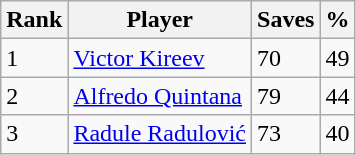<table class="wikitable">
<tr>
<th>Rank</th>
<th>Player</th>
<th>Saves</th>
<th>%</th>
</tr>
<tr>
<td>1</td>
<td><a href='#'>Victor Kireev</a></td>
<td>70</td>
<td>49</td>
</tr>
<tr>
<td>2</td>
<td><a href='#'>Alfredo Quintana</a></td>
<td>79</td>
<td>44</td>
</tr>
<tr>
<td>3</td>
<td><a href='#'>Radule Radulović</a></td>
<td>73</td>
<td>40</td>
</tr>
</table>
